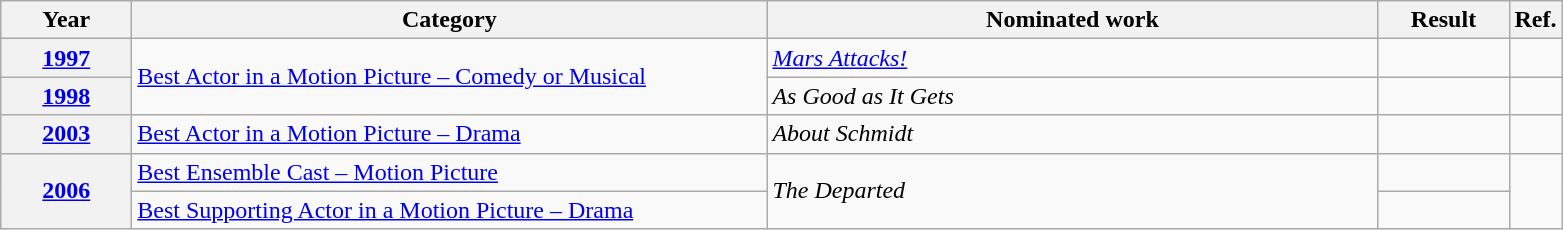<table class=wikitable>
<tr>
<th scope="col" style="width:5em;">Year</th>
<th scope="col" style="width:26em;">Category</th>
<th scope="col" style="width:25em;">Nominated work</th>
<th scope="col" style="width:5em;">Result</th>
<th>Ref.</th>
</tr>
<tr>
<th scope="row"><a href='#'>1997</a></th>
<td rowspan="2"><a href='#'>Best Actor in a Motion Picture – Comedy or Musical</a></td>
<td><em><a href='#'>Mars Attacks!</a></em></td>
<td></td>
<td style="text-align:center;"></td>
</tr>
<tr>
<th scope="row"><a href='#'>1998</a></th>
<td><em>As Good as It Gets</em></td>
<td></td>
<td style="text-align:center;"></td>
</tr>
<tr>
<th scope="row"><a href='#'>2003</a></th>
<td><a href='#'>Best Actor in a Motion Picture – Drama</a></td>
<td><em>About Schmidt</em></td>
<td></td>
<td style="text-align:center;"></td>
</tr>
<tr>
<th rowspan="2" scope="row"><a href='#'>2006</a></th>
<td><a href='#'>Best Ensemble Cast – Motion Picture</a></td>
<td rowspan="2"><em>The Departed</em></td>
<td></td>
<td rowspan="2" style="text-align:center;"></td>
</tr>
<tr>
<td><a href='#'>Best Supporting Actor in a Motion Picture – Drama</a></td>
<td></td>
</tr>
</table>
